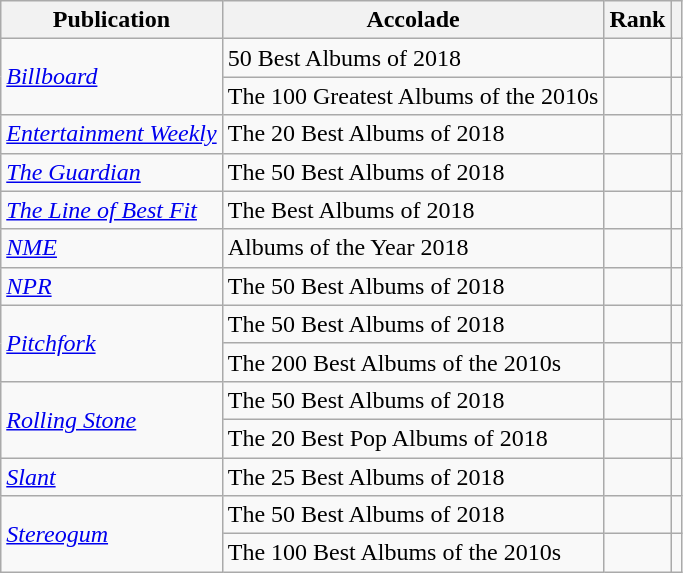<table class="sortable wikitable">
<tr>
<th>Publication</th>
<th>Accolade</th>
<th>Rank</th>
<th class="unsortable"></th>
</tr>
<tr>
<td rowspan="2"><em><a href='#'>Billboard</a></em></td>
<td>50 Best Albums of 2018</td>
<td></td>
<td></td>
</tr>
<tr>
<td>The 100 Greatest Albums of the 2010s</td>
<td></td>
<td></td>
</tr>
<tr>
<td><em><a href='#'>Entertainment Weekly</a></em></td>
<td>The 20 Best Albums of 2018</td>
<td></td>
<td></td>
</tr>
<tr>
<td><em><a href='#'>The Guardian</a></em></td>
<td>The 50 Best Albums of 2018</td>
<td></td>
<td></td>
</tr>
<tr>
<td><em><a href='#'>The Line of Best Fit</a></em></td>
<td>The Best Albums of 2018</td>
<td></td>
<td></td>
</tr>
<tr>
<td><em><a href='#'>NME</a></em></td>
<td>Albums of the Year 2018</td>
<td></td>
<td></td>
</tr>
<tr>
<td><em><a href='#'>NPR</a></em></td>
<td>The 50 Best Albums of 2018</td>
<td></td>
<td></td>
</tr>
<tr>
<td rowspan=2><em><a href='#'>Pitchfork</a></em></td>
<td>The 50 Best Albums of 2018</td>
<td></td>
<td></td>
</tr>
<tr>
<td>The 200 Best Albums of the 2010s</td>
<td></td>
<td></td>
</tr>
<tr>
<td rowspan="2"><em><a href='#'>Rolling Stone</a></em></td>
<td>The 50 Best Albums of 2018</td>
<td></td>
<td></td>
</tr>
<tr>
<td>The 20 Best Pop Albums of 2018</td>
<td></td>
<td></td>
</tr>
<tr>
<td><a href='#'><em>Slant</em></a></td>
<td>The 25 Best Albums of 2018</td>
<td></td>
<td></td>
</tr>
<tr>
<td rowspan="2"><em><a href='#'>Stereogum</a></em></td>
<td>The 50 Best Albums of 2018</td>
<td></td>
<td></td>
</tr>
<tr>
<td>The 100 Best Albums of the 2010s</td>
<td></td>
<td></td>
</tr>
</table>
